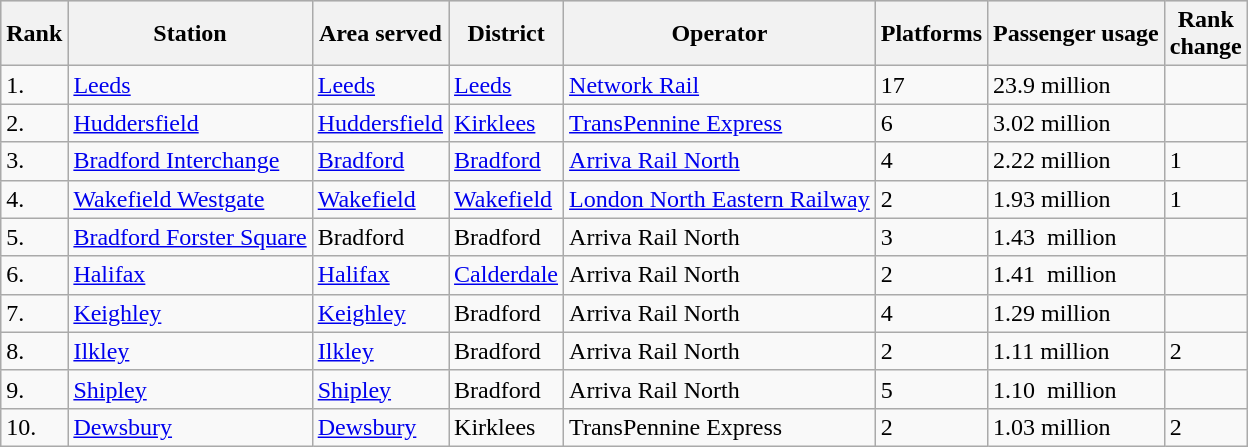<table class="wikitable sortable"  width= align=center>
<tr style="background:lightgrey;">
<th>Rank</th>
<th>Station</th>
<th>Area served</th>
<th>District</th>
<th>Operator</th>
<th>Platforms</th>
<th>Passenger usage</th>
<th>Rank<br>change</th>
</tr>
<tr>
<td>1.</td>
<td><a href='#'>Leeds</a></td>
<td><a href='#'>Leeds</a></td>
<td><a href='#'>Leeds</a></td>
<td><a href='#'>Network Rail</a></td>
<td>17</td>
<td>23.9 million</td>
<td></td>
</tr>
<tr>
<td>2.</td>
<td><a href='#'>Huddersfield</a></td>
<td><a href='#'>Huddersfield</a></td>
<td><a href='#'>Kirklees</a></td>
<td><a href='#'>TransPennine Express</a></td>
<td>6</td>
<td>3.02 million</td>
<td></td>
</tr>
<tr>
<td>3.</td>
<td><a href='#'>Bradford Interchange</a></td>
<td><a href='#'>Bradford</a></td>
<td><a href='#'>Bradford</a></td>
<td><a href='#'>Arriva Rail North</a></td>
<td>4</td>
<td>2.22 million</td>
<td>1</td>
</tr>
<tr>
<td>4.</td>
<td><a href='#'>Wakefield Westgate</a></td>
<td><a href='#'>Wakefield</a></td>
<td><a href='#'>Wakefield</a></td>
<td><a href='#'>London North Eastern Railway</a></td>
<td>2</td>
<td>1.93 million</td>
<td>1</td>
</tr>
<tr>
<td>5.</td>
<td><a href='#'>Bradford Forster Square</a></td>
<td>Bradford</td>
<td>Bradford</td>
<td>Arriva Rail North</td>
<td>3</td>
<td>1.43  million</td>
<td></td>
</tr>
<tr>
<td>6.</td>
<td><a href='#'>Halifax</a></td>
<td><a href='#'>Halifax</a></td>
<td><a href='#'>Calderdale</a></td>
<td>Arriva Rail North</td>
<td>2</td>
<td>1.41  million</td>
<td></td>
</tr>
<tr>
<td>7.</td>
<td><a href='#'>Keighley</a></td>
<td><a href='#'>Keighley</a></td>
<td>Bradford</td>
<td>Arriva Rail North</td>
<td>4</td>
<td>1.29 million</td>
<td></td>
</tr>
<tr>
<td>8.</td>
<td><a href='#'>Ilkley</a></td>
<td><a href='#'>Ilkley</a></td>
<td>Bradford</td>
<td>Arriva Rail North</td>
<td>2</td>
<td>1.11 million</td>
<td>2</td>
</tr>
<tr>
<td>9.</td>
<td><a href='#'>Shipley</a></td>
<td><a href='#'>Shipley</a></td>
<td>Bradford</td>
<td>Arriva Rail North</td>
<td>5</td>
<td>1.10  million</td>
<td></td>
</tr>
<tr>
<td>10.</td>
<td><a href='#'>Dewsbury</a></td>
<td><a href='#'>Dewsbury</a></td>
<td>Kirklees</td>
<td>TransPennine Express</td>
<td>2</td>
<td>1.03 million</td>
<td>2</td>
</tr>
</table>
